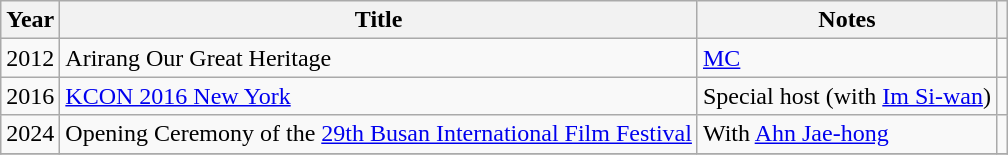<table class="wikitable sortable">
<tr>
<th>Year</th>
<th>Title</th>
<th class="unsortable">Notes</th>
<th></th>
</tr>
<tr>
<td>2012</td>
<td>Arirang Our Great Heritage</td>
<td><a href='#'>MC</a></td>
<td style="text-align:center"></td>
</tr>
<tr>
<td>2016</td>
<td><a href='#'>KCON 2016 New York</a></td>
<td>Special host (with <a href='#'>Im Si-wan</a>)</td>
<td style="text-align:center"></td>
</tr>
<tr>
<td>2024</td>
<td>Opening Ceremony of the <a href='#'>29th Busan International Film Festival</a></td>
<td>With <a href='#'>Ahn Jae-hong</a></td>
<td style="text-align:center"></td>
</tr>
<tr>
</tr>
</table>
